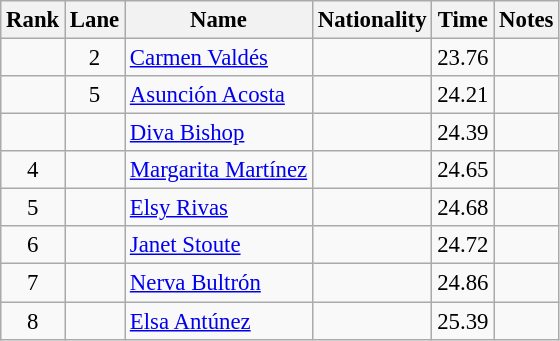<table class="wikitable sortable" style="text-align:center;font-size:95%">
<tr>
<th>Rank</th>
<th>Lane</th>
<th>Name</th>
<th>Nationality</th>
<th>Time</th>
<th>Notes</th>
</tr>
<tr>
<td></td>
<td>2</td>
<td align=left><a href='#'>Carmen Valdés</a></td>
<td align=left></td>
<td>23.76</td>
<td></td>
</tr>
<tr>
<td></td>
<td>5</td>
<td align=left><a href='#'>Asunción Acosta</a></td>
<td align=left></td>
<td>24.21</td>
<td></td>
</tr>
<tr>
<td></td>
<td></td>
<td align=left><a href='#'>Diva Bishop</a></td>
<td align=left></td>
<td>24.39</td>
<td></td>
</tr>
<tr>
<td>4</td>
<td></td>
<td align=left><a href='#'>Margarita Martínez</a></td>
<td align=left></td>
<td>24.65</td>
<td></td>
</tr>
<tr>
<td>5</td>
<td></td>
<td align=left><a href='#'>Elsy Rivas</a></td>
<td align=left></td>
<td>24.68</td>
<td></td>
</tr>
<tr>
<td>6</td>
<td></td>
<td align=left><a href='#'>Janet Stoute</a></td>
<td align=left></td>
<td>24.72</td>
<td></td>
</tr>
<tr>
<td>7</td>
<td></td>
<td align=left><a href='#'>Nerva Bultrón</a></td>
<td align=left></td>
<td>24.86</td>
<td></td>
</tr>
<tr>
<td>8</td>
<td></td>
<td align=left><a href='#'>Elsa Antúnez</a></td>
<td align=left></td>
<td>25.39</td>
<td></td>
</tr>
</table>
